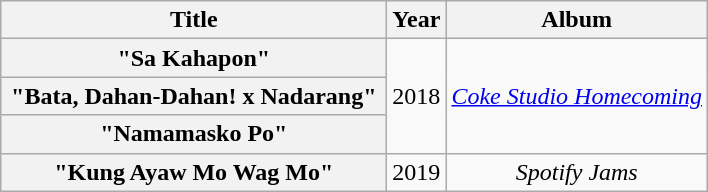<table class="wikitable plainrowheaders" style="text-align:center;">
<tr>
<th scope="col" rowspan="1" style="width:250px;">Title</th>
<th scope="col" rowspan="1">Year</th>
<th scope="col" rowspan="1">Album</th>
</tr>
<tr>
<th scope="row">"Sa Kahapon"<br></th>
<td align="center" rowspan="3">2018</td>
<td rowspan="3"><em><a href='#'>Coke Studio Homecoming</a></em></td>
</tr>
<tr>
<th scope="row">"Bata, Dahan-Dahan! x Nadarang"<br></th>
</tr>
<tr>
<th scope="row">"Namamasko Po"<br></th>
</tr>
<tr>
<th scope="row">"Kung Ayaw Mo Wag Mo" <br></th>
<td align="center">2019</td>
<td><em>Spotify Jams</em></td>
</tr>
</table>
